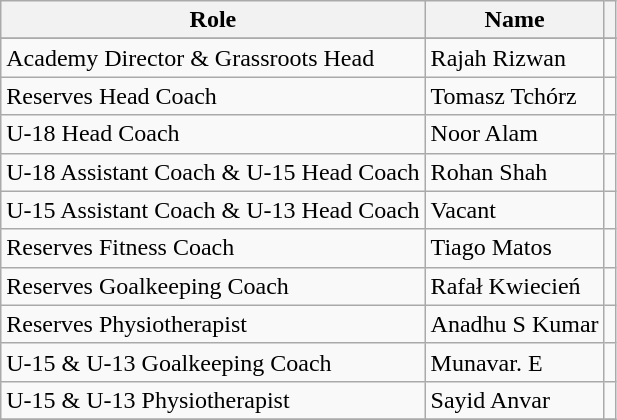<table class="wikitable">
<tr>
<th scope="col">Role</th>
<th scope="col">Name</th>
<th scope="col"></th>
</tr>
<tr>
</tr>
<tr>
<td>Academy Director & Grassroots Head</td>
<td> Rajah Rizwan</td>
<td></td>
</tr>
<tr>
<td>Reserves Head Coach</td>
<td> Tomasz Tchórz</td>
<td></td>
</tr>
<tr>
<td>U-18 Head Coach</td>
<td> Noor Alam</td>
<td></td>
</tr>
<tr>
<td>U-18 Assistant Coach & U-15 Head Coach</td>
<td> Rohan Shah</td>
<td></td>
</tr>
<tr>
<td>U-15 Assistant Coach & U-13 Head Coach</td>
<td>Vacant</td>
<td></td>
</tr>
<tr>
<td>Reserves Fitness Coach</td>
<td> Tiago Matos</td>
<td></td>
</tr>
<tr>
<td>Reserves Goalkeeping Coach</td>
<td> Rafał Kwiecień</td>
<td></td>
</tr>
<tr>
<td>Reserves Physiotherapist</td>
<td> Anadhu S Kumar</td>
<td></td>
</tr>
<tr>
<td>U-15 & U-13 Goalkeeping Coach</td>
<td> Munavar. E</td>
<td></td>
</tr>
<tr>
<td>U-15 & U-13 Physiotherapist</td>
<td> Sayid Anvar</td>
<td></td>
</tr>
<tr>
</tr>
</table>
